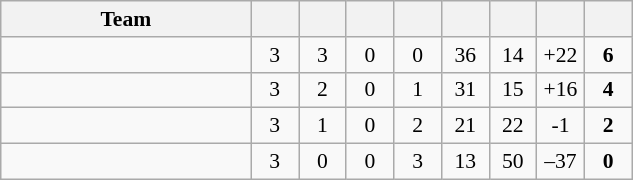<table class="wikitable" style="text-align: center; font-size:90% ">
<tr>
<th width="160">Team</th>
<th width="25"></th>
<th width="25"></th>
<th width="25"></th>
<th width="25"></th>
<th width="25"></th>
<th width="25"></th>
<th width="25"></th>
<th width="25"></th>
</tr>
<tr>
<td align="left"></td>
<td>3</td>
<td>3</td>
<td>0</td>
<td>0</td>
<td>36</td>
<td>14</td>
<td>+22</td>
<td><strong>6</strong></td>
</tr>
<tr>
<td align="left"></td>
<td>3</td>
<td>2</td>
<td>0</td>
<td>1</td>
<td>31</td>
<td>15</td>
<td>+16</td>
<td><strong>4</strong></td>
</tr>
<tr>
<td align="left"></td>
<td>3</td>
<td>1</td>
<td>0</td>
<td>2</td>
<td>21</td>
<td>22</td>
<td>-1</td>
<td><strong>2</strong></td>
</tr>
<tr>
<td align="left"></td>
<td>3</td>
<td>0</td>
<td>0</td>
<td>3</td>
<td>13</td>
<td>50</td>
<td>–37</td>
<td><strong>0</strong></td>
</tr>
</table>
